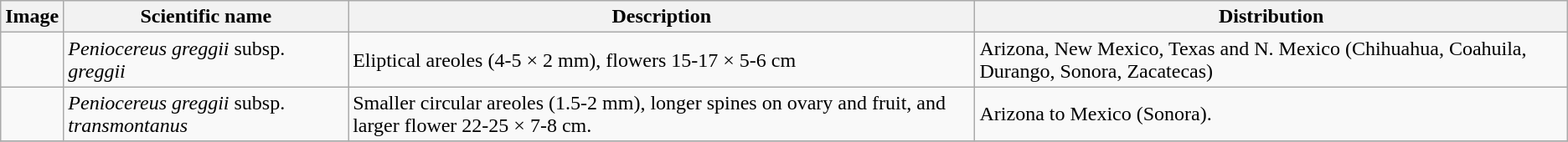<table class="wikitable">
<tr>
<th>Image</th>
<th>Scientific name</th>
<th>Description</th>
<th>Distribution</th>
</tr>
<tr>
<td></td>
<td><em>Peniocereus greggii</em> subsp. <em>greggii</em></td>
<td>Eliptical areoles (4-5 × 2 mm), flowers 15-17 × 5-6 cm</td>
<td>Arizona, New Mexico, Texas and N. Mexico (Chihuahua, Coahuila, Durango, Sonora, Zacatecas)</td>
</tr>
<tr>
<td></td>
<td><em>Peniocereus greggii</em> subsp. <em>transmontanus</em> </td>
<td>Smaller circular areoles (1.5-2 mm), longer spines on ovary and fruit, and larger flower 22-25 × 7-8 cm.</td>
<td>Arizona to Mexico (Sonora).</td>
</tr>
<tr>
</tr>
</table>
